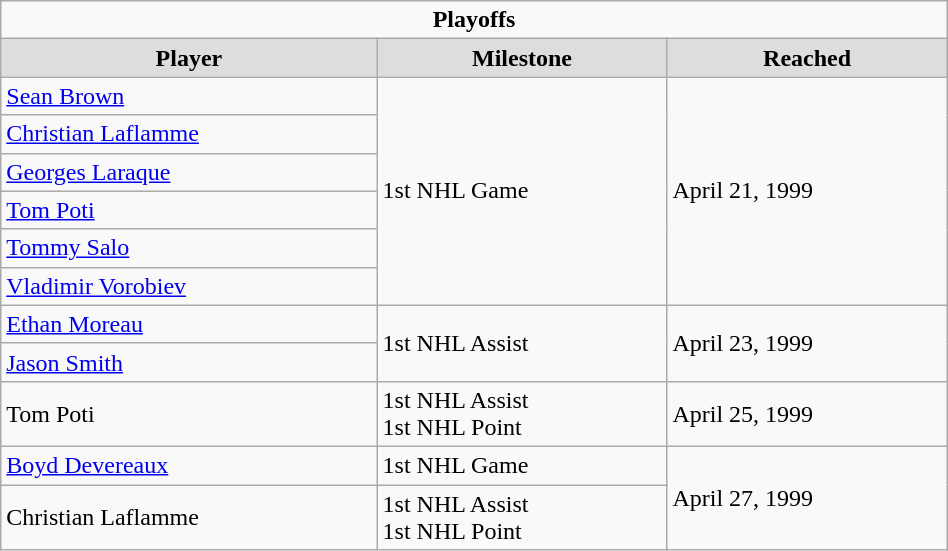<table class="wikitable" style="width:50%;">
<tr>
<td colspan="10" style="text-align:center;"><strong>Playoffs</strong></td>
</tr>
<tr style="text-align:center; background:#ddd;">
<td><strong>Player</strong></td>
<td><strong>Milestone</strong></td>
<td><strong>Reached</strong></td>
</tr>
<tr>
<td><a href='#'>Sean Brown</a></td>
<td rowspan="6">1st NHL Game</td>
<td rowspan="6">April 21, 1999</td>
</tr>
<tr>
<td><a href='#'>Christian Laflamme</a></td>
</tr>
<tr>
<td><a href='#'>Georges Laraque</a></td>
</tr>
<tr>
<td><a href='#'>Tom Poti</a></td>
</tr>
<tr>
<td><a href='#'>Tommy Salo</a></td>
</tr>
<tr>
<td><a href='#'>Vladimir Vorobiev</a></td>
</tr>
<tr>
<td><a href='#'>Ethan Moreau</a></td>
<td rowspan="2">1st NHL Assist</td>
<td rowspan="2">April 23, 1999</td>
</tr>
<tr>
<td><a href='#'>Jason Smith</a></td>
</tr>
<tr>
<td>Tom Poti</td>
<td>1st NHL Assist<br>1st NHL Point</td>
<td>April 25, 1999</td>
</tr>
<tr>
<td><a href='#'>Boyd Devereaux</a></td>
<td>1st NHL Game</td>
<td rowspan="2">April 27, 1999</td>
</tr>
<tr>
<td>Christian Laflamme</td>
<td>1st NHL Assist<br>1st NHL Point</td>
</tr>
</table>
